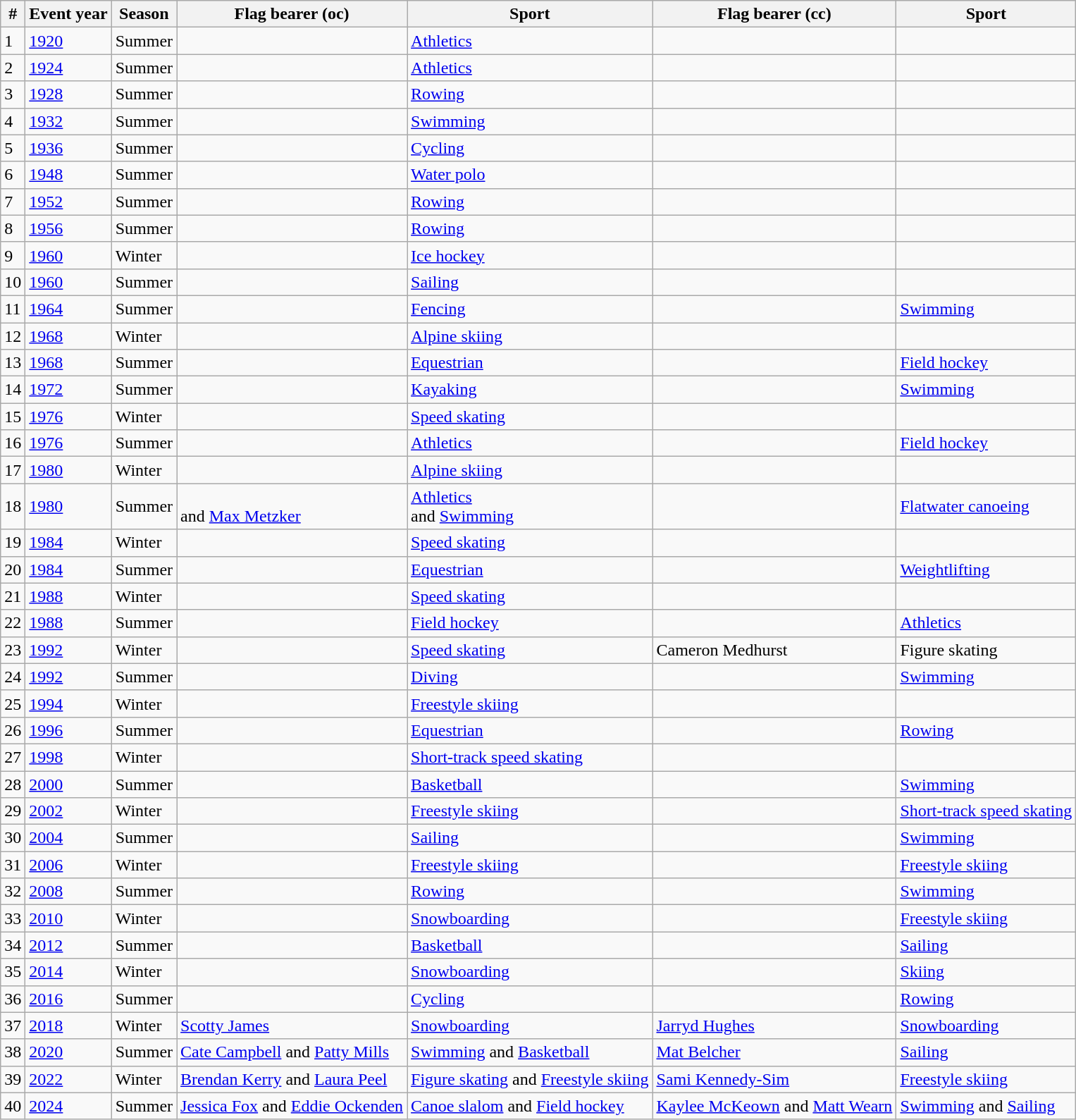<table class="wikitable sortable">
<tr>
<th>#</th>
<th>Event year</th>
<th>Season</th>
<th>Flag bearer (oc)</th>
<th>Sport</th>
<th>Flag bearer (cc)</th>
<th>Sport</th>
</tr>
<tr>
<td>1</td>
<td><a href='#'>1920</a></td>
<td>Summer</td>
<td></td>
<td><a href='#'>Athletics</a></td>
<td></td>
<td></td>
</tr>
<tr>
<td>2</td>
<td><a href='#'>1924</a></td>
<td>Summer</td>
<td></td>
<td><a href='#'>Athletics</a></td>
<td></td>
<td></td>
</tr>
<tr>
<td>3</td>
<td><a href='#'>1928</a></td>
<td>Summer</td>
<td></td>
<td><a href='#'>Rowing</a></td>
<td></td>
<td></td>
</tr>
<tr>
<td>4</td>
<td><a href='#'>1932</a></td>
<td>Summer</td>
<td></td>
<td><a href='#'>Swimming</a></td>
<td></td>
<td></td>
</tr>
<tr>
<td>5</td>
<td><a href='#'>1936</a></td>
<td>Summer</td>
<td></td>
<td><a href='#'>Cycling</a></td>
<td></td>
<td></td>
</tr>
<tr>
<td>6</td>
<td><a href='#'>1948</a></td>
<td>Summer</td>
<td></td>
<td><a href='#'>Water polo</a></td>
<td></td>
<td></td>
</tr>
<tr>
<td>7</td>
<td><a href='#'>1952</a></td>
<td>Summer</td>
<td></td>
<td><a href='#'>Rowing</a></td>
<td></td>
<td></td>
</tr>
<tr>
<td>8</td>
<td><a href='#'>1956</a></td>
<td>Summer</td>
<td></td>
<td><a href='#'>Rowing</a></td>
<td></td>
<td></td>
</tr>
<tr>
<td>9</td>
<td><a href='#'>1960</a></td>
<td>Winter</td>
<td></td>
<td><a href='#'>Ice hockey</a></td>
<td></td>
<td></td>
</tr>
<tr>
<td>10</td>
<td><a href='#'>1960</a></td>
<td>Summer</td>
<td></td>
<td><a href='#'>Sailing</a></td>
<td></td>
<td></td>
</tr>
<tr>
<td>11</td>
<td><a href='#'>1964</a></td>
<td>Summer</td>
<td></td>
<td><a href='#'>Fencing</a></td>
<td></td>
<td><a href='#'>Swimming</a></td>
</tr>
<tr>
<td>12</td>
<td><a href='#'>1968</a></td>
<td>Winter</td>
<td></td>
<td><a href='#'>Alpine skiing</a></td>
<td></td>
<td></td>
</tr>
<tr>
<td>13</td>
<td><a href='#'>1968</a></td>
<td>Summer</td>
<td></td>
<td><a href='#'>Equestrian</a></td>
<td></td>
<td><a href='#'>Field hockey</a></td>
</tr>
<tr>
<td>14</td>
<td><a href='#'>1972</a></td>
<td>Summer</td>
<td></td>
<td><a href='#'>Kayaking</a></td>
<td></td>
<td><a href='#'>Swimming</a></td>
</tr>
<tr>
<td>15</td>
<td><a href='#'>1976</a></td>
<td>Winter</td>
<td></td>
<td><a href='#'>Speed skating</a></td>
<td></td>
<td></td>
</tr>
<tr>
<td>16</td>
<td><a href='#'>1976</a></td>
<td>Summer</td>
<td></td>
<td><a href='#'>Athletics</a></td>
<td></td>
<td><a href='#'>Field hockey</a></td>
</tr>
<tr>
<td>17</td>
<td><a href='#'>1980</a></td>
<td>Winter</td>
<td></td>
<td><a href='#'>Alpine skiing</a></td>
<td></td>
<td></td>
</tr>
<tr>
<td>18</td>
<td><a href='#'>1980</a></td>
<td>Summer</td>
<td><br>and <a href='#'>Max Metzker</a></td>
<td><a href='#'>Athletics</a><br>and <a href='#'>Swimming</a></td>
<td></td>
<td><a href='#'>Flatwater canoeing</a></td>
</tr>
<tr>
<td>19</td>
<td><a href='#'>1984</a></td>
<td>Winter</td>
<td></td>
<td><a href='#'>Speed skating</a></td>
<td></td>
<td></td>
</tr>
<tr>
<td>20</td>
<td><a href='#'>1984</a></td>
<td>Summer</td>
<td></td>
<td><a href='#'>Equestrian</a></td>
<td></td>
<td><a href='#'>Weightlifting</a></td>
</tr>
<tr>
<td>21</td>
<td><a href='#'>1988</a></td>
<td>Winter</td>
<td></td>
<td><a href='#'>Speed skating</a></td>
<td></td>
<td></td>
</tr>
<tr>
<td>22</td>
<td><a href='#'>1988</a></td>
<td>Summer</td>
<td></td>
<td><a href='#'>Field hockey</a></td>
<td></td>
<td><a href='#'>Athletics</a></td>
</tr>
<tr>
<td>23</td>
<td><a href='#'>1992</a></td>
<td>Winter</td>
<td></td>
<td><a href='#'>Speed skating</a></td>
<td>Cameron Medhurst</td>
<td>Figure skating</td>
</tr>
<tr>
<td>24</td>
<td><a href='#'>1992</a></td>
<td>Summer</td>
<td></td>
<td><a href='#'>Diving</a></td>
<td></td>
<td><a href='#'>Swimming</a></td>
</tr>
<tr>
<td>25</td>
<td><a href='#'>1994</a></td>
<td>Winter</td>
<td></td>
<td><a href='#'>Freestyle skiing</a></td>
<td></td>
<td></td>
</tr>
<tr>
<td>26</td>
<td><a href='#'>1996</a></td>
<td>Summer</td>
<td></td>
<td><a href='#'>Equestrian</a></td>
<td></td>
<td><a href='#'>Rowing</a></td>
</tr>
<tr>
<td>27</td>
<td><a href='#'>1998</a></td>
<td>Winter</td>
<td></td>
<td><a href='#'>Short-track speed skating</a></td>
<td></td>
<td></td>
</tr>
<tr>
<td>28</td>
<td><a href='#'>2000</a></td>
<td>Summer</td>
<td></td>
<td><a href='#'>Basketball</a></td>
<td></td>
<td><a href='#'>Swimming</a></td>
</tr>
<tr>
<td>29</td>
<td><a href='#'>2002</a></td>
<td>Winter</td>
<td></td>
<td><a href='#'>Freestyle skiing</a></td>
<td></td>
<td><a href='#'>Short-track speed skating</a></td>
</tr>
<tr>
<td>30</td>
<td><a href='#'>2004</a></td>
<td>Summer</td>
<td></td>
<td><a href='#'>Sailing</a></td>
<td></td>
<td><a href='#'>Swimming</a></td>
</tr>
<tr>
<td>31</td>
<td><a href='#'>2006</a></td>
<td>Winter</td>
<td></td>
<td><a href='#'>Freestyle skiing</a></td>
<td></td>
<td><a href='#'>Freestyle skiing</a></td>
</tr>
<tr>
<td>32</td>
<td><a href='#'>2008</a></td>
<td>Summer</td>
<td></td>
<td><a href='#'>Rowing</a></td>
<td></td>
<td><a href='#'>Swimming</a></td>
</tr>
<tr>
<td>33</td>
<td><a href='#'>2010</a></td>
<td>Winter</td>
<td></td>
<td><a href='#'>Snowboarding</a></td>
<td></td>
<td><a href='#'>Freestyle skiing</a></td>
</tr>
<tr>
<td>34</td>
<td><a href='#'>2012</a></td>
<td>Summer</td>
<td></td>
<td><a href='#'>Basketball</a></td>
<td></td>
<td><a href='#'>Sailing</a></td>
</tr>
<tr>
<td>35</td>
<td><a href='#'>2014</a></td>
<td>Winter</td>
<td></td>
<td><a href='#'>Snowboarding</a></td>
<td></td>
<td><a href='#'>Skiing</a></td>
</tr>
<tr>
<td>36</td>
<td><a href='#'>2016</a></td>
<td>Summer</td>
<td></td>
<td><a href='#'>Cycling</a></td>
<td></td>
<td><a href='#'>Rowing</a></td>
</tr>
<tr>
<td>37</td>
<td><a href='#'>2018</a></td>
<td>Winter</td>
<td><a href='#'>Scotty James</a></td>
<td><a href='#'>Snowboarding</a></td>
<td><a href='#'>Jarryd Hughes</a></td>
<td><a href='#'>Snowboarding</a></td>
</tr>
<tr>
<td>38</td>
<td><a href='#'>2020</a></td>
<td>Summer</td>
<td><a href='#'>Cate Campbell</a> and <a href='#'>Patty Mills</a></td>
<td><a href='#'>Swimming</a> and <a href='#'>Basketball</a></td>
<td><a href='#'>Mat Belcher</a></td>
<td><a href='#'>Sailing</a></td>
</tr>
<tr>
<td>39</td>
<td><a href='#'>2022</a></td>
<td>Winter</td>
<td><a href='#'>Brendan Kerry</a> and <a href='#'>Laura Peel</a></td>
<td><a href='#'>Figure skating</a> and <a href='#'>Freestyle skiing</a></td>
<td><a href='#'>Sami Kennedy-Sim</a></td>
<td><a href='#'>Freestyle skiing</a></td>
</tr>
<tr>
<td>40</td>
<td><a href='#'>2024</a></td>
<td>Summer</td>
<td><a href='#'>Jessica Fox</a> and <a href='#'>Eddie Ockenden</a></td>
<td><a href='#'>Canoe slalom</a> and <a href='#'>Field hockey</a></td>
<td><a href='#'>Kaylee McKeown</a> and <a href='#'>Matt Wearn</a></td>
<td><a href='#'>Swimming</a> and <a href='#'>Sailing</a></td>
</tr>
</table>
